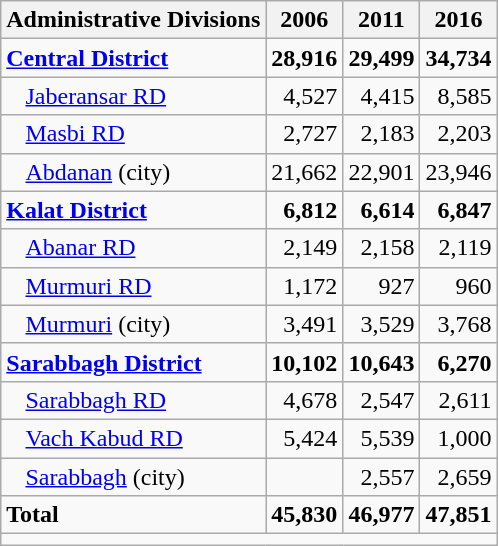<table class="wikitable">
<tr>
<th>Administrative Divisions</th>
<th>2006</th>
<th>2011</th>
<th>2016</th>
</tr>
<tr>
<td><strong><a href='#'>Central District</a></strong></td>
<td style="text-align: right;"><strong>28,916</strong></td>
<td style="text-align: right;"><strong>29,499</strong></td>
<td style="text-align: right;"><strong>34,734</strong></td>
</tr>
<tr>
<td style="padding-left: 1em;"><a href='#'>Jaberansar RD</a></td>
<td style="text-align: right;">4,527</td>
<td style="text-align: right;">4,415</td>
<td style="text-align: right;">8,585</td>
</tr>
<tr>
<td style="padding-left: 1em;"><a href='#'>Masbi RD</a></td>
<td style="text-align: right;">2,727</td>
<td style="text-align: right;">2,183</td>
<td style="text-align: right;">2,203</td>
</tr>
<tr>
<td style="padding-left: 1em;"><a href='#'>Abdanan</a> (city)</td>
<td style="text-align: right;">21,662</td>
<td style="text-align: right;">22,901</td>
<td style="text-align: right;">23,946</td>
</tr>
<tr>
<td><strong><a href='#'>Kalat District</a></strong></td>
<td style="text-align: right;"><strong>6,812</strong></td>
<td style="text-align: right;"><strong>6,614</strong></td>
<td style="text-align: right;"><strong>6,847</strong></td>
</tr>
<tr>
<td style="padding-left: 1em;"><a href='#'>Abanar RD</a></td>
<td style="text-align: right;">2,149</td>
<td style="text-align: right;">2,158</td>
<td style="text-align: right;">2,119</td>
</tr>
<tr>
<td style="padding-left: 1em;"><a href='#'>Murmuri RD</a></td>
<td style="text-align: right;">1,172</td>
<td style="text-align: right;">927</td>
<td style="text-align: right;">960</td>
</tr>
<tr>
<td style="padding-left: 1em;"><a href='#'>Murmuri</a> (city)</td>
<td style="text-align: right;">3,491</td>
<td style="text-align: right;">3,529</td>
<td style="text-align: right;">3,768</td>
</tr>
<tr>
<td><strong><a href='#'>Sarabbagh District</a></strong></td>
<td style="text-align: right;"><strong>10,102</strong></td>
<td style="text-align: right;"><strong>10,643</strong></td>
<td style="text-align: right;"><strong>6,270</strong></td>
</tr>
<tr>
<td style="padding-left: 1em;"><a href='#'>Sarabbagh RD</a></td>
<td style="text-align: right;">4,678</td>
<td style="text-align: right;">2,547</td>
<td style="text-align: right;">2,611</td>
</tr>
<tr>
<td style="padding-left: 1em;"><a href='#'>Vach Kabud RD</a></td>
<td style="text-align: right;">5,424</td>
<td style="text-align: right;">5,539</td>
<td style="text-align: right;">1,000</td>
</tr>
<tr>
<td style="padding-left: 1em;"><a href='#'>Sarabbagh</a> (city)</td>
<td style="text-align: right;"></td>
<td style="text-align: right;">2,557</td>
<td style="text-align: right;">2,659</td>
</tr>
<tr>
<td><strong>Total</strong></td>
<td style="text-align: right;"><strong>45,830</strong></td>
<td style="text-align: right;"><strong>46,977</strong></td>
<td style="text-align: right;"><strong>47,851</strong></td>
</tr>
<tr>
<td colspan=4></td>
</tr>
</table>
